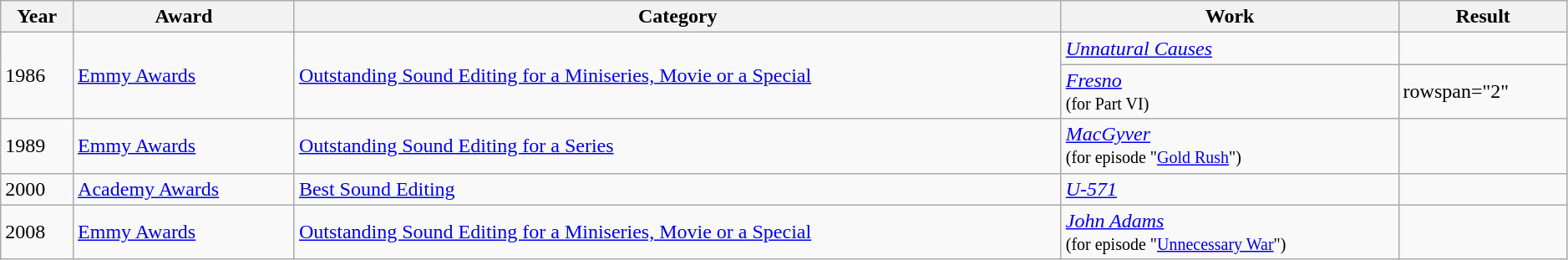<table class="wikitable sortable" style="width: 99%;">
<tr>
<th scope="col">Year</th>
<th scope="col">Award</th>
<th scope="col">Category</th>
<th scope="col">Work</th>
<th scope="col">Result</th>
</tr>
<tr>
<td rowspan="2">1986</td>
<td rowspan="2"><a href='#'>Emmy Awards</a></td>
<td rowspan="2"><a href='#'>Outstanding Sound Editing for a Miniseries, Movie or a Special</a></td>
<td><em><a href='#'>Unnatural Causes</a></em></td>
<td></td>
</tr>
<tr>
<td><em><a href='#'>Fresno</a></em><br><small>(for Part VI)</small></td>
<td>rowspan="2" </td>
</tr>
<tr>
<td>1989</td>
<td><a href='#'>Emmy Awards</a></td>
<td><a href='#'>Outstanding Sound Editing for a Series</a></td>
<td><em><a href='#'>MacGyver</a></em><br><small>(for episode "<a href='#'>Gold Rush</a>")</small></td>
</tr>
<tr>
<td>2000</td>
<td><a href='#'>Academy Awards</a></td>
<td><a href='#'>Best Sound Editing</a></td>
<td><em><a href='#'>U-571</a></em></td>
<td></td>
</tr>
<tr>
<td>2008</td>
<td><a href='#'>Emmy Awards</a></td>
<td><a href='#'>Outstanding Sound Editing for a Miniseries, Movie or a Special</a></td>
<td><em><a href='#'>John Adams</a></em><br><small>(for episode "<a href='#'>Unnecessary War</a>")</small></td>
<td></td>
</tr>
</table>
